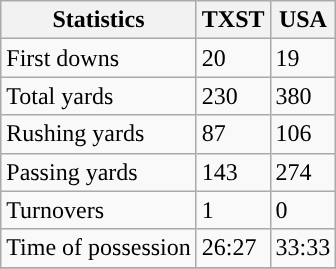<table class="wikitable">
<tr>
<th>Statistics</th>
<th>TXST</th>
<th>USA</th>
</tr>
<tr>
<td>First downs</td>
<td>20</td>
<td>19</td>
</tr>
<tr>
<td>Total yards</td>
<td>230</td>
<td>380</td>
</tr>
<tr>
<td>Rushing yards</td>
<td>87</td>
<td>106</td>
</tr>
<tr>
<td>Passing yards</td>
<td>143</td>
<td>274</td>
</tr>
<tr>
<td>Turnovers</td>
<td>1</td>
<td>0</td>
</tr>
<tr>
<td>Time of possession</td>
<td>26:27</td>
<td>33:33</td>
</tr>
<tr>
</tr>
</table>
